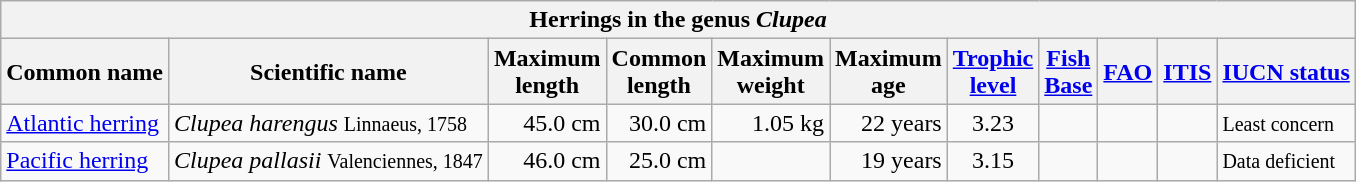<table class="wikitable collapsible">
<tr>
<th colspan="11">Herrings in the genus <em>Clupea</em></th>
</tr>
<tr>
<th>Common name</th>
<th>Scientific name</th>
<th>Maximum<br>length</th>
<th>Common<br>length</th>
<th>Maximum<br>weight</th>
<th>Maximum<br>age</th>
<th><a href='#'>Trophic<br>level</a></th>
<th><a href='#'>Fish<br>Base</a></th>
<th><a href='#'>FAO</a></th>
<th><a href='#'>ITIS</a></th>
<th><a href='#'>IUCN status</a></th>
</tr>
<tr>
<td><a href='#'>Atlantic herring</a></td>
<td><em>Clupea harengus</em> <small>Linnaeus, 1758</small></td>
<td style="text-align:right;">45.0 cm</td>
<td style="text-align:right;">30.0 cm</td>
<td style="text-align:right;">1.05 kg</td>
<td style="text-align:right;">22 years</td>
<td style="text-align:center;">3.23</td>
<td style="text-align:center;"></td>
<td style="text-align:center;"></td>
<td style="text-align:center;"></td>
<td> <small>Least concern</small></td>
</tr>
<tr>
<td><a href='#'>Pacific herring</a></td>
<td><em>Clupea pallasii</em> <small>Valenciennes, 1847</small></td>
<td style="text-align:right;">46.0 cm</td>
<td style="text-align:right;">25.0 cm</td>
<td style="text-align:right;"></td>
<td style="text-align:right;">19 years</td>
<td style="text-align:center;">3.15</td>
<td style="text-align:center;"></td>
<td style="text-align:center;"></td>
<td style="text-align:center;"></td>
<td> <small>Data deficient</small></td>
</tr>
</table>
